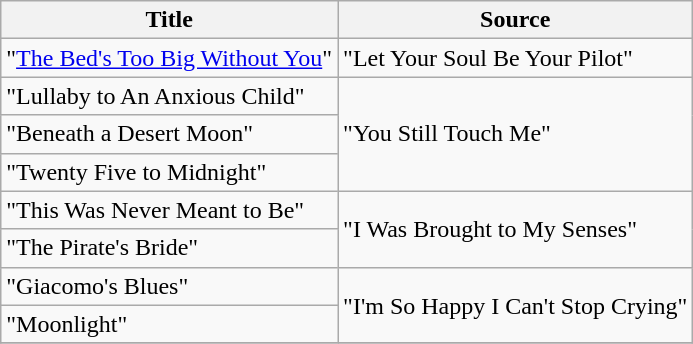<table class="wikitable">
<tr>
<th>Title</th>
<th>Source</th>
</tr>
<tr>
<td>"<a href='#'>The Bed's Too Big Without You</a>"</td>
<td>"Let Your Soul Be Your Pilot"</td>
</tr>
<tr>
<td>"Lullaby to An Anxious Child"</td>
<td rowspan="3">"You Still Touch Me"</td>
</tr>
<tr>
<td>"Beneath a Desert Moon"</td>
</tr>
<tr>
<td>"Twenty Five to Midnight"</td>
</tr>
<tr>
<td>"This Was Never Meant to Be"</td>
<td rowspan="2">"I Was Brought to My Senses"</td>
</tr>
<tr>
<td>"The Pirate's Bride"</td>
</tr>
<tr>
<td>"Giacomo's Blues"</td>
<td rowspan="2">"I'm So Happy I Can't Stop Crying"</td>
</tr>
<tr>
<td>"Moonlight"</td>
</tr>
<tr>
</tr>
</table>
